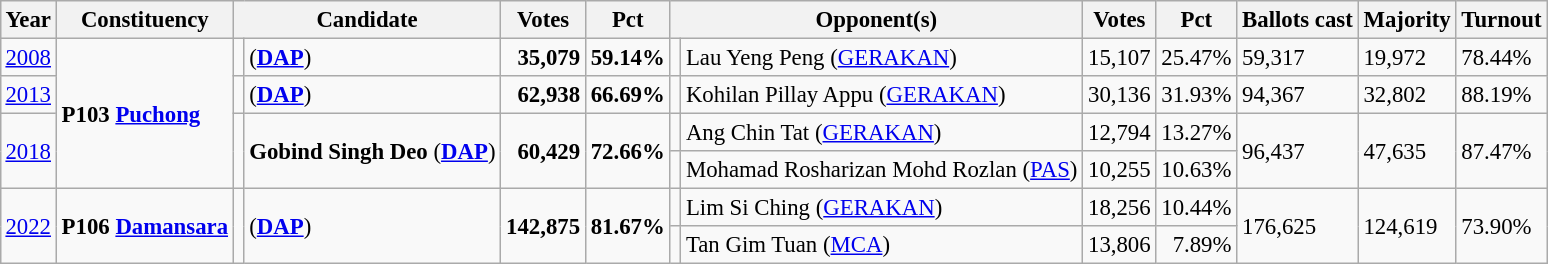<table class="wikitable" style="margin:0.5em ; font-size:95%">
<tr>
<th>Year</th>
<th>Constituency</th>
<th colspan=2>Candidate</th>
<th>Votes</th>
<th>Pct</th>
<th colspan=2>Opponent(s)</th>
<th>Votes</th>
<th>Pct</th>
<th>Ballots cast</th>
<th>Majority</th>
<th>Turnout</th>
</tr>
<tr>
<td><a href='#'>2008</a></td>
<td rowspan="4"><strong>P103 <a href='#'>Puchong</a></strong></td>
<td></td>
<td> (<a href='#'><strong>DAP</strong></a>)</td>
<td align="right"><strong>35,079</strong></td>
<td><strong>59.14%</strong></td>
<td></td>
<td>Lau Yeng Peng (<a href='#'>GERAKAN</a>)</td>
<td align="right">15,107</td>
<td>25.47%</td>
<td>59,317</td>
<td>19,972</td>
<td>78.44%</td>
</tr>
<tr>
<td><a href='#'>2013</a></td>
<td></td>
<td> (<a href='#'><strong>DAP</strong></a>)</td>
<td align="right"><strong>62,938</strong></td>
<td><strong>66.69%</strong></td>
<td></td>
<td>Kohilan Pillay Appu (<a href='#'>GERAKAN</a>)</td>
<td align="right">30,136</td>
<td>31.93%</td>
<td>94,367</td>
<td>32,802</td>
<td>88.19%</td>
</tr>
<tr>
<td rowspan=2><a href='#'>2018</a></td>
<td rowspan="2" ></td>
<td rowspan=2><strong>Gobind Singh Deo</strong> (<a href='#'><strong>DAP</strong></a>)</td>
<td rowspan=2 align="right"><strong>60,429</strong></td>
<td rowspan=2><strong>72.66%</strong></td>
<td></td>
<td>Ang Chin Tat (<a href='#'>GERAKAN</a>)</td>
<td align="right">12,794</td>
<td>13.27%</td>
<td rowspan=2>96,437</td>
<td rowspan=2>47,635</td>
<td rowspan=2>87.47%</td>
</tr>
<tr>
<td></td>
<td>Mohamad Rosharizan Mohd Rozlan (<a href='#'>PAS</a>)</td>
<td align="right">10,255</td>
<td>10.63%</td>
</tr>
<tr>
<td rowspan=2><a href='#'>2022</a></td>
<td rowspan=2><strong>P106 <a href='#'>Damansara</a></strong></td>
<td rowspan=2 ></td>
<td rowspan=2> (<a href='#'><strong>DAP</strong></a>)</td>
<td rowspan=2 align="right"><strong>142,875</strong></td>
<td rowspan=2><strong>81.67%</strong></td>
<td bgcolor=></td>
<td>Lim Si Ching (<a href='#'>GERAKAN</a>)</td>
<td align="right">18,256</td>
<td>10.44%</td>
<td rowspan=2>176,625</td>
<td rowspan=2>124,619</td>
<td rowspan=2>73.90%</td>
</tr>
<tr>
<td></td>
<td>Tan Gim Tuan (<a href='#'>MCA</a>)</td>
<td align="right">13,806</td>
<td align="right">7.89%</td>
</tr>
</table>
